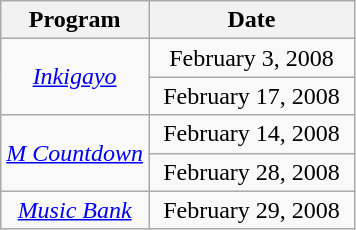<table class="wikitable sortable" style="text-align:center">
<tr>
<th>Program</th>
<th width="130">Date</th>
</tr>
<tr>
<td rowspan="2"><em><a href='#'>Inkigayo</a></em></td>
<td>February 3, 2008</td>
</tr>
<tr>
<td>February 17, 2008</td>
</tr>
<tr>
<td rowspan="2"><em><a href='#'>M Countdown</a></em></td>
<td>February 14, 2008</td>
</tr>
<tr>
<td>February 28, 2008</td>
</tr>
<tr>
<td><em><a href='#'>Music Bank</a></em></td>
<td>February 29, 2008</td>
</tr>
</table>
